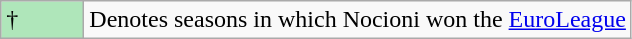<table class="wikitable">
<tr>
<td style="background:#AFE6BA; width:3em;">†</td>
<td>Denotes seasons in which Nocioni won the <a href='#'>EuroLeague</a></td>
</tr>
</table>
